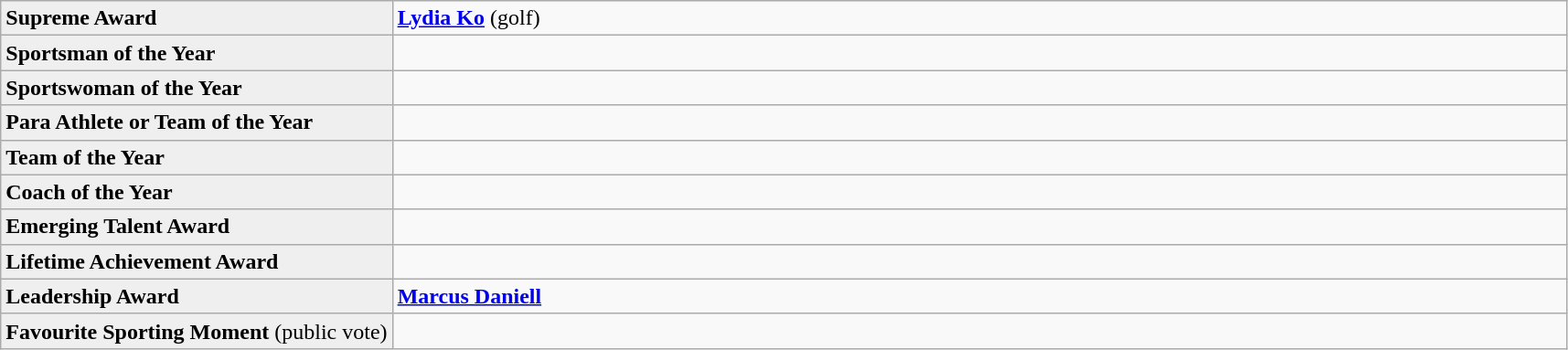<table class="wikitable">
<tr>
<td style="background:#efefef; vertical-align:top;"><strong>Supreme Award</strong></td>
<td><strong><a href='#'>Lydia Ko</a></strong> (golf)</td>
</tr>
<tr>
<td style="background:#efefef;"><strong>Sportsman of the Year</strong></td>
<td></td>
</tr>
<tr>
<td style="background:#efefef;"><strong>Sportswoman of the Year</strong></td>
<td></td>
</tr>
<tr>
<td style="background:#efefef;"><strong>Para Athlete or Team of the Year</strong></td>
<td></td>
</tr>
<tr>
<td style="background:#efefef;"><strong>Team of the Year</strong></td>
<td></td>
</tr>
<tr>
<td style="background:#efefef;"><strong>Coach of the Year</strong></td>
<td></td>
</tr>
<tr>
<td style="background:#efefef;"><strong>Emerging Talent Award</strong></td>
<td></td>
</tr>
<tr>
<td style="background:#efefef; width:25%;"><strong>Lifetime Achievement Award</strong></td>
<td></td>
</tr>
<tr>
<td style="background:#efefef; width:25%;"><strong>Leadership Award</strong></td>
<td><strong><a href='#'>Marcus Daniell</a></strong></td>
</tr>
<tr>
<td style="background:#efefef; width:25%;"><strong>Favourite Sporting Moment</strong> (public vote)</td>
<td></td>
</tr>
</table>
